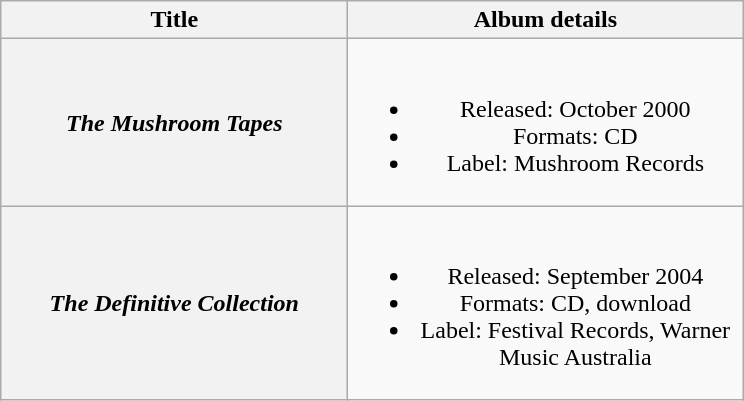<table class="wikitable plainrowheaders" style="text-align:center;">
<tr>
<th scope="col" rowspan="1" style="width:14em;">Title</th>
<th scope="col" rowspan="1" style="width:16em;">Album details</th>
</tr>
<tr>
<th scope="row"><em>The Mushroom Tapes</em></th>
<td><br><ul><li>Released: October 2000</li><li>Formats: CD</li><li>Label: Mushroom Records</li></ul></td>
</tr>
<tr>
<th scope="row"><em>The Definitive Collection</em></th>
<td><br><ul><li>Released: September 2004</li><li>Formats: CD, download</li><li>Label: Festival Records, Warner Music Australia</li></ul></td>
</tr>
</table>
